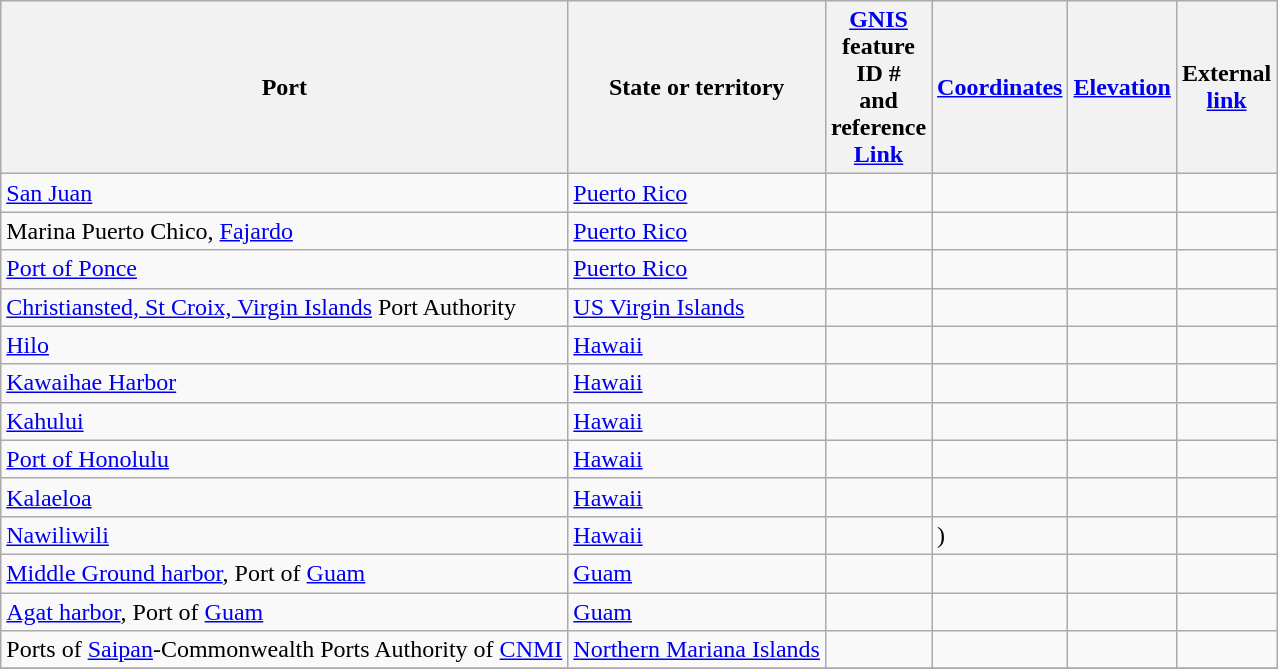<table class="wikitable sortable">
<tr>
<th>Port<br></th>
<th>State or territory</th>
<th><a href='#'>GNIS</a><br>feature<br>ID #<br>and<br>reference<br><a href='#'>Link</a><br></th>
<th><a href='#'>Coordinates</a><br></th>
<th><a href='#'>Elevation</a><br></th>
<th>External<br><a href='#'>link</a><br></th>
</tr>
<tr>
<td><a href='#'>San Juan</a></td>
<td><a href='#'>Puerto Rico</a></td>
<td></td>
<td></td>
<td></td>
<td></td>
</tr>
<tr>
<td>Marina Puerto Chico, <a href='#'>Fajardo</a></td>
<td><a href='#'>Puerto Rico</a></td>
<td></td>
<td></td>
<td></td>
<td></td>
</tr>
<tr>
<td><a href='#'>Port of Ponce</a></td>
<td><a href='#'>Puerto Rico</a></td>
<td></td>
<td></td>
<td></td>
<td></td>
</tr>
<tr>
<td><a href='#'>Christiansted, St Croix, Virgin Islands</a> Port Authority</td>
<td><a href='#'>US Virgin Islands</a></td>
<td></td>
<td></td>
<td></td>
<td></td>
</tr>
<tr>
<td><a href='#'>Hilo</a></td>
<td><a href='#'>Hawaii</a></td>
<td></td>
<td></td>
<td></td>
<td></td>
</tr>
<tr>
<td><a href='#'>Kawaihae Harbor</a></td>
<td><a href='#'>Hawaii</a></td>
<td></td>
<td></td>
<td></td>
<td></td>
</tr>
<tr>
<td><a href='#'>Kahului</a></td>
<td><a href='#'>Hawaii</a></td>
<td></td>
<td></td>
<td></td>
<td></td>
</tr>
<tr>
<td><a href='#'>Port of Honolulu</a></td>
<td><a href='#'>Hawaii</a></td>
<td></td>
<td></td>
<td></td>
<td></td>
</tr>
<tr>
<td><a href='#'>Kalaeloa</a></td>
<td><a href='#'>Hawaii</a></td>
<td></td>
<td></td>
<td></td>
<td></td>
</tr>
<tr>
<td><a href='#'>Nawiliwili</a></td>
<td><a href='#'>Hawaii</a></td>
<td></td>
<td>)</td>
<td></td>
<td></td>
</tr>
<tr>
<td><a href='#'>Middle Ground harbor</a>, Port of <a href='#'>Guam</a></td>
<td><a href='#'>Guam</a></td>
<td></td>
<td></td>
<td></td>
<td></td>
</tr>
<tr>
<td><a href='#'>Agat harbor</a>, Port of <a href='#'>Guam</a></td>
<td><a href='#'>Guam</a></td>
<td></td>
<td></td>
<td></td>
<td></td>
</tr>
<tr>
<td>Ports of <a href='#'>Saipan</a>-Commonwealth Ports Authority of <a href='#'>CNMI</a></td>
<td><a href='#'>Northern Mariana Islands</a></td>
<td></td>
<td></td>
<td></td>
<td></td>
</tr>
<tr>
</tr>
</table>
